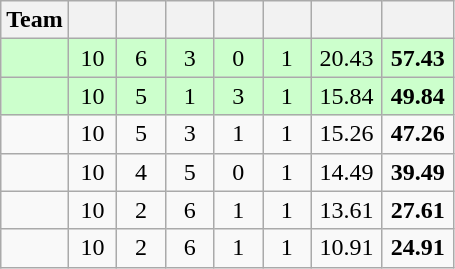<table class="wikitable" style="text-align:center;">
<tr>
<th>Team</th>
<th style="width:25px"></th>
<th style="width:25px"></th>
<th style="width:25px"></th>
<th style="width:25px"></th>
<th style="width:25px"></th>
<th style="width:40px"></th>
<th style="width:40px"></th>
</tr>
<tr style="background:#cfc">
<td style="text-align:left;"></td>
<td>10</td>
<td>6</td>
<td>3</td>
<td>0</td>
<td>1</td>
<td>20.43</td>
<td><strong>57.43</strong></td>
</tr>
<tr style="background:#cfc">
<td style="text-align:left;"></td>
<td>10</td>
<td>5</td>
<td>1</td>
<td>3</td>
<td>1</td>
<td>15.84</td>
<td><strong>49.84</strong></td>
</tr>
<tr>
<td style="text-align:left;"></td>
<td>10</td>
<td>5</td>
<td>3</td>
<td>1</td>
<td>1</td>
<td>15.26</td>
<td><strong>47.26</strong></td>
</tr>
<tr>
<td style="text-align:left;"></td>
<td>10</td>
<td>4</td>
<td>5</td>
<td>0</td>
<td>1</td>
<td>14.49</td>
<td><strong>39.49</strong></td>
</tr>
<tr>
<td style="text-align:left;"></td>
<td>10</td>
<td>2</td>
<td>6</td>
<td>1</td>
<td>1</td>
<td>13.61</td>
<td><strong>27.61</strong></td>
</tr>
<tr>
<td style="text-align:left;"></td>
<td>10</td>
<td>2</td>
<td>6</td>
<td>1</td>
<td>1</td>
<td>10.91</td>
<td><strong>24.91</strong></td>
</tr>
</table>
